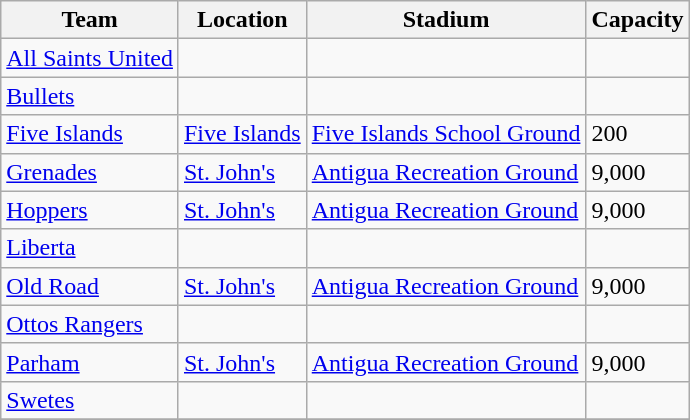<table class="wikitable sortable">
<tr>
<th>Team</th>
<th>Location</th>
<th>Stadium</th>
<th>Capacity</th>
</tr>
<tr>
<td><a href='#'>All Saints United</a></td>
<td></td>
<td></td>
<td></td>
</tr>
<tr>
<td><a href='#'>Bullets</a></td>
<td></td>
<td></td>
<td></td>
</tr>
<tr>
<td><a href='#'>Five Islands</a></td>
<td><a href='#'>Five Islands</a></td>
<td><a href='#'>Five Islands School Ground</a></td>
<td>200</td>
</tr>
<tr>
<td><a href='#'>Grenades</a></td>
<td><a href='#'>St. John's</a></td>
<td><a href='#'>Antigua Recreation Ground</a></td>
<td>9,000</td>
</tr>
<tr>
<td><a href='#'>Hoppers</a></td>
<td><a href='#'>St. John's</a></td>
<td><a href='#'>Antigua Recreation Ground</a></td>
<td>9,000</td>
</tr>
<tr>
<td><a href='#'>Liberta</a></td>
<td></td>
<td></td>
<td></td>
</tr>
<tr>
<td><a href='#'>Old Road</a></td>
<td><a href='#'>St. John's</a></td>
<td><a href='#'>Antigua Recreation Ground</a></td>
<td>9,000</td>
</tr>
<tr>
<td><a href='#'>Ottos Rangers</a></td>
<td></td>
<td></td>
<td></td>
</tr>
<tr>
<td><a href='#'>Parham</a></td>
<td><a href='#'>St. John's</a></td>
<td><a href='#'>Antigua Recreation Ground</a></td>
<td>9,000</td>
</tr>
<tr>
<td><a href='#'>Swetes</a></td>
<td></td>
<td></td>
<td></td>
</tr>
<tr>
</tr>
</table>
